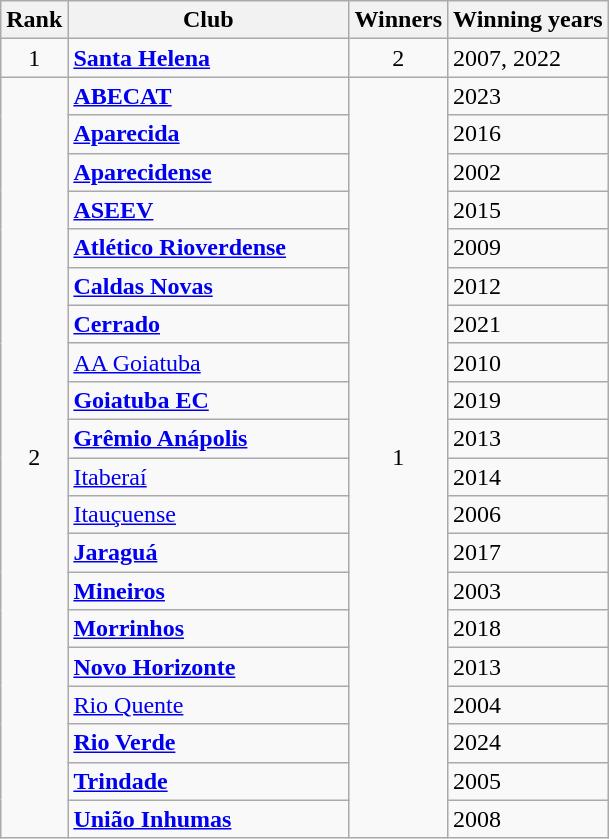<table class="wikitable sortable">
<tr>
<th>Rank</th>
<th style="width:180px">Club</th>
<th>Winners</th>
<th>Winning years</th>
</tr>
<tr>
<td align=center>1</td>
<td><strong><a href='#'>Santa Helena</a></strong></td>
<td align=center>2</td>
<td>2007, 2022</td>
</tr>
<tr>
<td rowspan=20 align=center>2</td>
<td><strong><a href='#'>ABECAT</a></strong></td>
<td rowspan=20 align=center>1</td>
<td>2023</td>
</tr>
<tr>
<td><strong><a href='#'>Aparecida</a></strong></td>
<td>2016</td>
</tr>
<tr>
<td><strong><a href='#'>Aparecidense</a></strong></td>
<td>2002</td>
</tr>
<tr>
<td><strong><a href='#'>ASEEV</a></strong></td>
<td>2015</td>
</tr>
<tr>
<td><strong><a href='#'>Atlético Rioverdense</a></strong></td>
<td>2009</td>
</tr>
<tr>
<td><strong><a href='#'>Caldas Novas</a></strong></td>
<td>2012</td>
</tr>
<tr>
<td><strong><a href='#'>Cerrado</a></strong></td>
<td>2021</td>
</tr>
<tr>
<td><a href='#'>AA Goiatuba</a></td>
<td>2010</td>
</tr>
<tr>
<td><strong><a href='#'>Goiatuba EC</a></strong></td>
<td>2019</td>
</tr>
<tr>
<td><strong><a href='#'>Grêmio Anápolis</a></strong></td>
<td>2013</td>
</tr>
<tr>
<td><a href='#'>Itaberaí</a></td>
<td>2014</td>
</tr>
<tr>
<td><a href='#'>Itauçuense</a></td>
<td>2006</td>
</tr>
<tr>
<td><strong><a href='#'>Jaraguá</a></strong></td>
<td>2017</td>
</tr>
<tr>
<td><strong><a href='#'>Mineiros</a></strong></td>
<td>2003</td>
</tr>
<tr>
<td><strong><a href='#'>Morrinhos</a></strong></td>
<td>2018</td>
</tr>
<tr>
<td><strong><a href='#'>Novo Horizonte</a></strong></td>
<td>2013</td>
</tr>
<tr>
<td><a href='#'>Rio Quente</a></td>
<td>2004</td>
</tr>
<tr>
<td><strong><a href='#'>Rio Verde</a></strong></td>
<td>2024</td>
</tr>
<tr>
<td><strong><a href='#'>Trindade</a></strong></td>
<td>2005</td>
</tr>
<tr>
<td><strong><a href='#'>União Inhumas</a></strong></td>
<td>2008</td>
</tr>
</table>
